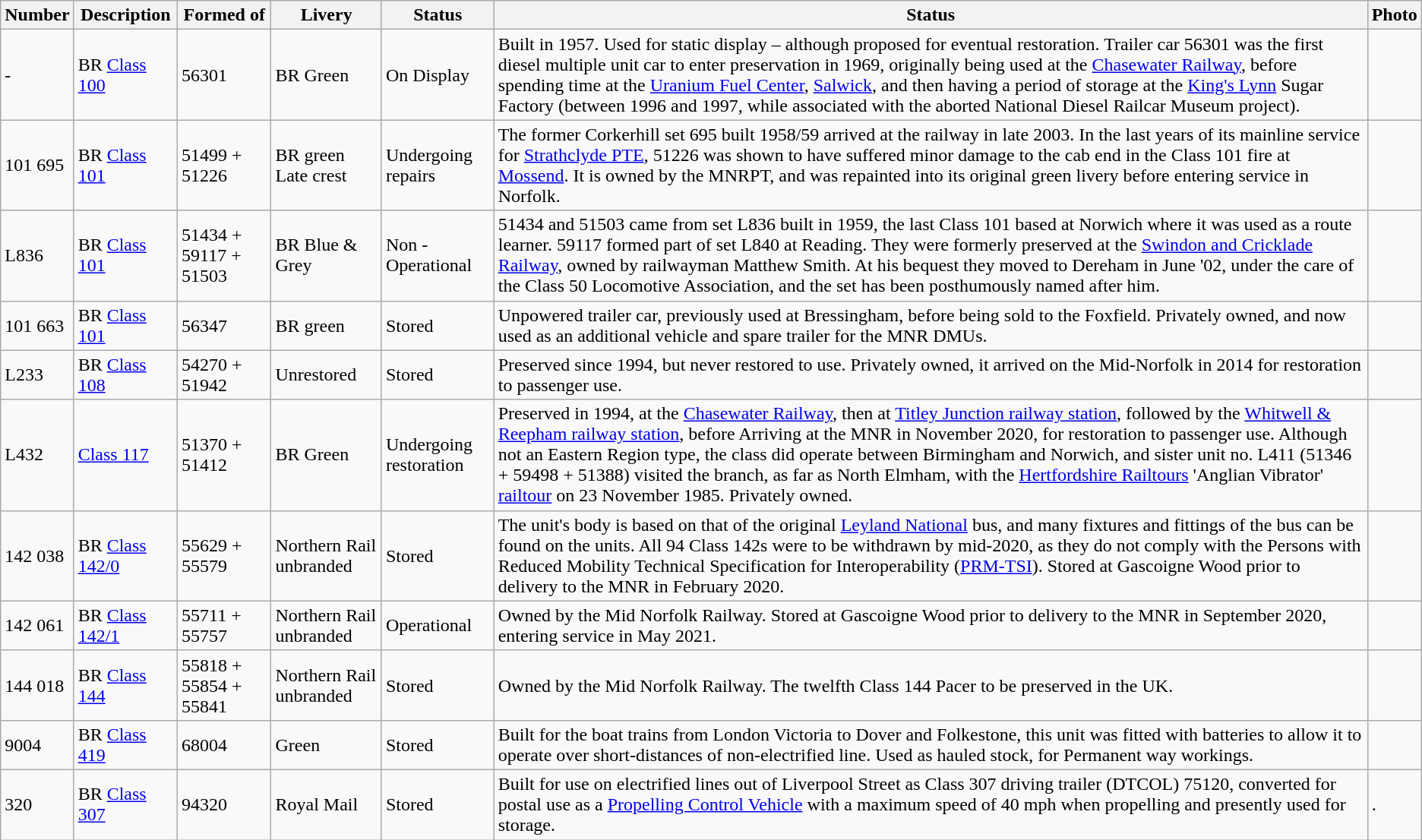<table class="wikitable">
<tr>
<th>Number</th>
<th>Description</th>
<th>Formed of</th>
<th>Livery</th>
<th>Status</th>
<th>Status</th>
<th>Photo</th>
</tr>
<tr>
<td>-</td>
<td>BR <a href='#'>Class 100</a></td>
<td>56301</td>
<td>BR Green</td>
<td>On Display</td>
<td>Built in 1957. Used for static display – although proposed for eventual restoration. Trailer car 56301 was the first diesel multiple unit car to enter preservation in 1969, originally being used at the <a href='#'>Chasewater Railway</a>, before spending time at the <a href='#'>Uranium Fuel Center</a>, <a href='#'>Salwick</a>, and then having a period of storage at the <a href='#'>King's Lynn</a> Sugar Factory (between 1996 and 1997, while associated with the aborted National Diesel Railcar Museum project).</td>
<td></td>
</tr>
<tr>
<td>101 695</td>
<td>BR <a href='#'>Class 101</a></td>
<td>51499 + 51226</td>
<td>BR green<br>Late crest</td>
<td>Undergoing repairs</td>
<td>The former Corkerhill set 695 built 1958/59 arrived at the railway in late 2003. In the last years of its mainline service for <a href='#'>Strathclyde PTE</a>, 51226 was shown to have suffered minor damage to the cab end in the Class 101 fire at <a href='#'>Mossend</a>.  It is owned by the MNRPT, and was repainted into its original green livery before entering service in Norfolk.</td>
<td></td>
</tr>
<tr>
<td>L836</td>
<td>BR <a href='#'>Class 101</a></td>
<td>51434 + 59117 + 51503</td>
<td>BR Blue & Grey</td>
<td>Non - Operational</td>
<td>51434 and 51503 came from set L836 built in 1959, the last Class 101 based at Norwich where it was used as a route learner. 59117 formed part of set L840 at Reading. They were formerly preserved at the <a href='#'>Swindon and Cricklade Railway</a>, owned by railwayman Matthew Smith. At his bequest they moved to Dereham in June '02, under the care of the Class 50 Locomotive Association, and the set has been posthumously named after him.</td>
<td></td>
</tr>
<tr>
<td>101 663</td>
<td>BR <a href='#'>Class 101</a></td>
<td>56347</td>
<td>BR green</td>
<td>Stored</td>
<td>Unpowered trailer car, previously used at Bressingham, before being sold to the Foxfield. Privately owned, and now used as an additional vehicle and spare trailer for the MNR DMUs.</td>
<td></td>
</tr>
<tr>
<td>L233</td>
<td>BR <a href='#'>Class 108</a></td>
<td>54270 + 51942</td>
<td>Unrestored</td>
<td>Stored</td>
<td>Preserved since 1994, but never restored to use. Privately owned, it arrived on the Mid-Norfolk in 2014 for restoration to passenger use.</td>
<td></td>
</tr>
<tr>
<td>L432</td>
<td><a href='#'>Class 117</a></td>
<td>51370 + 51412</td>
<td>BR Green</td>
<td>Undergoing restoration</td>
<td>Preserved in 1994, at the <a href='#'>Chasewater Railway</a>, then at <a href='#'>Titley Junction railway station</a>, followed by the <a href='#'>Whitwell & Reepham railway station</a>, before Arriving at the MNR in November 2020, for restoration to passenger use. Although not an Eastern Region type, the class did operate between Birmingham and Norwich, and sister unit no. L411 (51346 + 59498 + 51388) visited the branch, as far as North Elmham, with the <a href='#'>Hertfordshire Railtours</a> 'Anglian Vibrator' <a href='#'>railtour</a> on 23 November 1985. Privately owned.</td>
<td></td>
</tr>
<tr>
<td>142 038</td>
<td>BR <a href='#'>Class 142/0</a></td>
<td>55629 + 55579</td>
<td>Northern Rail unbranded</td>
<td>Stored</td>
<td>The unit's body is based on that of the original <a href='#'>Leyland National</a> bus, and many fixtures and fittings of the bus can be found on the units. All 94 Class 142s were to be withdrawn by mid-2020, as they do not comply with the Persons with Reduced Mobility Technical Specification for Interoperability (<a href='#'>PRM-TSI</a>).   Stored at Gascoigne Wood prior to delivery to the MNR in February 2020.</td>
<td></td>
</tr>
<tr>
<td>142 061</td>
<td>BR <a href='#'>Class 142/1</a></td>
<td>55711 + 55757</td>
<td>Northern Rail unbranded</td>
<td>Operational</td>
<td>Owned by the Mid Norfolk Railway. Stored at Gascoigne Wood prior to delivery to the MNR in September 2020, entering service in May 2021.</td>
<td></td>
</tr>
<tr>
<td>144 018</td>
<td>BR <a href='#'>Class 144</a></td>
<td>55818 + 55854 + 55841</td>
<td>Northern Rail unbranded</td>
<td>Stored</td>
<td>Owned by the Mid Norfolk Railway. The twelfth Class 144 Pacer to be preserved in the UK.</td>
<td></td>
</tr>
<tr>
<td>9004</td>
<td>BR <a href='#'>Class 419</a></td>
<td>68004</td>
<td>Green</td>
<td>Stored</td>
<td>Built for the boat trains from London Victoria to Dover and Folkestone, this unit was fitted with batteries to allow it to operate over short-distances of non-electrified line. Used as hauled stock, for Permanent way workings.</td>
<td></td>
</tr>
<tr>
<td>320</td>
<td>BR <a href='#'>Class 307</a></td>
<td>94320</td>
<td>Royal Mail</td>
<td>Stored</td>
<td>Built for use on electrified lines out of Liverpool Street as Class 307 driving trailer (DTCOL) 75120, converted for postal use as a <a href='#'>Propelling Control Vehicle</a> with a maximum speed of 40 mph when propelling and presently used for storage.</td>
<td>.</td>
</tr>
</table>
